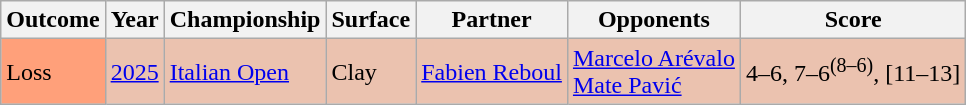<table class="sortable wikitable">
<tr>
<th>Outcome</th>
<th>Year</th>
<th>Championship</th>
<th>Surface</th>
<th>Partner</th>
<th>Opponents</th>
<th class="unsortable">Score</th>
</tr>
<tr bgcolor=ebc2af>
<td bgcolor= FFA07A>Loss</td>
<td><a href='#'>2025</a></td>
<td><a href='#'>Italian Open</a></td>
<td>Clay</td>
<td> <a href='#'>Fabien Reboul</a></td>
<td> <a href='#'>Marcelo Arévalo</a><br> <a href='#'>Mate Pavić</a></td>
<td>4–6, 7–6<sup>(8–6)</sup>, [11–13]</td>
</tr>
</table>
